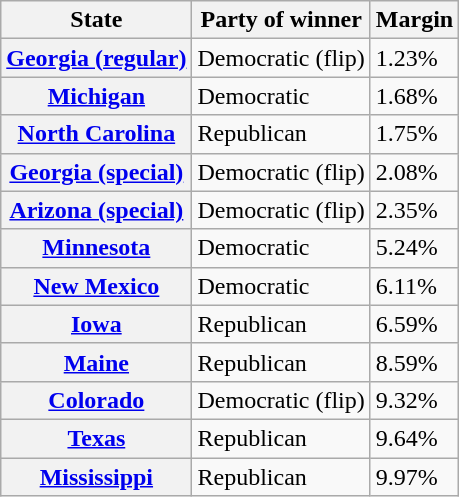<table class="wikitable sortable">
<tr>
<th>State</th>
<th>Party of winner</th>
<th>Margin</th>
</tr>
<tr>
<th><a href='#'>Georgia (regular)</a></th>
<td data-sort-value=-0.5 >Democratic (flip)</td>
<td>1.23%</td>
</tr>
<tr>
<th><a href='#'>Michigan</a></th>
<td data-sort-value=-1 >Democratic</td>
<td>1.68%</td>
</tr>
<tr>
<th><a href='#'>North Carolina</a></th>
<td data-sort-value=1 >Republican</td>
<td>1.75%</td>
</tr>
<tr>
<th><a href='#'>Georgia (special)</a></th>
<td data-sort-value=-0.5 >Democratic (flip)</td>
<td>2.08%</td>
</tr>
<tr>
<th><a href='#'>Arizona (special)</a></th>
<td data-sort-value=-0.5 >Democratic (flip)</td>
<td>2.35%</td>
</tr>
<tr>
<th><a href='#'>Minnesota</a></th>
<td data-sort-value=-1 >Democratic</td>
<td>5.24%</td>
</tr>
<tr>
<th><a href='#'>New Mexico</a></th>
<td data-sort-value=-1 >Democratic</td>
<td>6.11%</td>
</tr>
<tr>
<th><a href='#'>Iowa</a></th>
<td data-sort-value=1 >Republican</td>
<td>6.59%</td>
</tr>
<tr>
<th><a href='#'>Maine</a></th>
<td data-sort-value=1 >Republican</td>
<td>8.59%</td>
</tr>
<tr>
<th><a href='#'>Colorado</a></th>
<td data-sort-value=-0.5 >Democratic (flip)</td>
<td>9.32%</td>
</tr>
<tr>
<th><a href='#'>Texas</a></th>
<td data-sort-value=1 >Republican</td>
<td>9.64%</td>
</tr>
<tr>
<th><a href='#'>Mississippi</a></th>
<td data-sort-value=1 >Republican</td>
<td>9.97%</td>
</tr>
</table>
